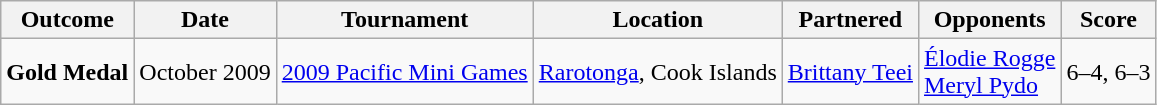<table class="wikitable">
<tr>
<th>Outcome</th>
<th>Date</th>
<th>Tournament</th>
<th>Location</th>
<th>Partnered</th>
<th>Opponents</th>
<th>Score</th>
</tr>
<tr>
<td> <strong>Gold Medal</strong></td>
<td>October 2009</td>
<td><a href='#'>2009 Pacific Mini Games</a></td>
<td><a href='#'>Rarotonga</a>, Cook Islands</td>
<td> <a href='#'>Brittany Teei</a></td>
<td> <a href='#'>Élodie Rogge</a><br> <a href='#'>Meryl Pydo</a></td>
<td>6–4, 6–3</td>
</tr>
</table>
